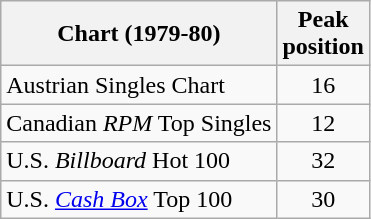<table class="wikitable sortable">
<tr>
<th align="left">Chart (1979-80)</th>
<th style="text-align:center;">Peak<br>position</th>
</tr>
<tr>
<td>Austrian Singles Chart</td>
<td style="text-align:center;">16</td>
</tr>
<tr>
<td>Canadian <em>RPM</em> Top Singles</td>
<td style="text-align:center;">12</td>
</tr>
<tr>
<td>U.S. <em>Billboard</em> Hot 100</td>
<td style="text-align:center;">32</td>
</tr>
<tr>
<td>U.S. <a href='#'><em>Cash Box</em></a> Top 100</td>
<td align="center">30</td>
</tr>
</table>
